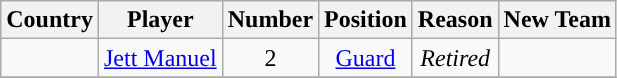<table class="wikitable sortable sortable">
<tr>
<th>Country</th>
<th>Player</th>
<th>Number</th>
<th>Position</th>
<th>Reason</th>
<th>New Team</th>
</tr>
<tr>
<td align=center></td>
<td align=center><a href='#'>Jett Manuel</a></td>
<td align=center>2</td>
<td align=center><a href='#'>Guard</a></td>
<td align=center><em>Retired</em></td>
<td></td>
</tr>
<tr>
</tr>
</table>
